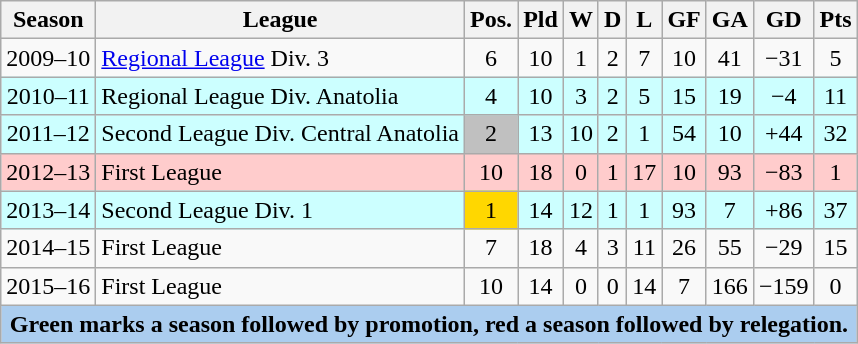<table class="wikitable">
<tr>
<th>Season</th>
<th>League</th>
<th>Pos.</th>
<th>Pld</th>
<th>W</th>
<th>D</th>
<th>L</th>
<th>GF</th>
<th>GA</th>
<th>GD</th>
<th>Pts</th>
</tr>
<tr align=center>
<td>2009–10</td>
<td align=left><a href='#'>Regional League</a> Div. 3</td>
<td>6</td>
<td>10</td>
<td>1</td>
<td>2</td>
<td>7</td>
<td>10</td>
<td>41</td>
<td>−31</td>
<td>5</td>
</tr>
<tr align=center bgcolor=#cff>
<td>2010–11</td>
<td align=left>Regional League Div. Anatolia</td>
<td>4</td>
<td>10</td>
<td>3</td>
<td>2</td>
<td>5</td>
<td>15</td>
<td>19</td>
<td>−4</td>
<td>11</td>
</tr>
<tr align=center bgcolor=#cff>
<td>2011–12</td>
<td align=left>Second League Div. Central Anatolia</td>
<td bgcolor=silver>2</td>
<td>13</td>
<td>10</td>
<td>2</td>
<td>1</td>
<td>54</td>
<td>10</td>
<td>+44</td>
<td>32</td>
</tr>
<tr align=center bgcolor=#fcc>
<td>2012–13</td>
<td align=left>First League</td>
<td>10</td>
<td>18</td>
<td>0</td>
<td>1</td>
<td>17</td>
<td>10</td>
<td>93</td>
<td>−83</td>
<td>1</td>
</tr>
<tr align=center bgcolor=#cff>
<td>2013–14</td>
<td align=left>Second League Div. 1</td>
<td bgcolor=gold>1</td>
<td>14</td>
<td>12</td>
<td>1</td>
<td>1</td>
<td>93</td>
<td>7</td>
<td>+86</td>
<td>37</td>
</tr>
<tr align=center>
<td>2014–15</td>
<td align=left>First League</td>
<td>7</td>
<td>18</td>
<td>4</td>
<td>3</td>
<td>11</td>
<td>26</td>
<td>55</td>
<td>−29</td>
<td>15</td>
</tr>
<tr align=center>
<td>2015–16</td>
<td align=left>First League</td>
<td>10</td>
<td>14</td>
<td>0</td>
<td>0</td>
<td>14</td>
<td>7</td>
<td>166</td>
<td>−159</td>
<td>0</td>
</tr>
<tr bgcolor=#abcdef>
<td colspan=11 align=center><strong>Green marks a season followed by promotion, red a season followed by relegation.</strong></td>
</tr>
</table>
